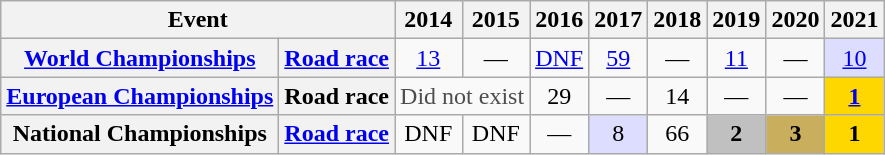<table class="wikitable plainrowheaders">
<tr>
<th scope="col" colspan=2>Event</th>
<th scope="col">2014</th>
<th scope="col">2015</th>
<th scope="col">2016</th>
<th scope="col">2017</th>
<th scope="col">2018</th>
<th scope="col">2019</th>
<th scope="col">2020</th>
<th scope="col">2021</th>
</tr>
<tr style="text-align:center;">
<th scope="row"> <a href='#'>World Championships</a></th>
<th scope="row"><a href='#'>Road race</a></th>
<td><a href='#'>13</a></td>
<td>—</td>
<td><a href='#'>DNF</a></td>
<td><a href='#'>59</a></td>
<td>—</td>
<td><a href='#'>11</a></td>
<td>—</td>
<td style="background:#ddf;"><a href='#'>10</a></td>
</tr>
<tr style="text-align:center;">
<th scope="row"> <a href='#'>European Championships</a></th>
<th scope="row">Road race</th>
<td style="color:#4d4d4d;" colspan=2>Did not exist</td>
<td>29</td>
<td>—</td>
<td>14</td>
<td>—</td>
<td>—</td>
<td style="background:gold;"><a href='#'><strong>1</strong></a></td>
</tr>
<tr style="text-align:center;">
<th scope="row"> National Championships</th>
<th scope="row"><a href='#'>Road race</a></th>
<td>DNF</td>
<td>DNF</td>
<td>—</td>
<td style="background:#ddf;">8</td>
<td>66</td>
<td style="background:silver;"><strong>2</strong></td>
<td style="background:#C9AE5D;"><strong>3</strong></td>
<td style="background:gold;"><strong>1</strong></td>
</tr>
</table>
